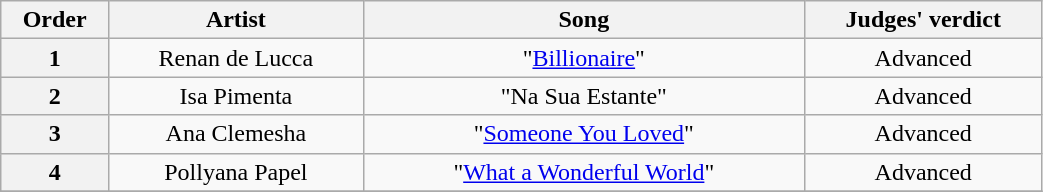<table class="wikitable" style="text-align:center; width:55%;">
<tr>
<th scope="col" width="05%">Order</th>
<th scope="col" width="15%">Artist</th>
<th scope="col" width="26%">Song</th>
<th scope="col" width="14%">Judges' verdict</th>
</tr>
<tr>
<th>1</th>
<td>Renan de Lucca</td>
<td>"<a href='#'>Billionaire</a>"</td>
<td>Advanced</td>
</tr>
<tr>
<th>2</th>
<td>Isa Pimenta</td>
<td>"Na Sua Estante"</td>
<td>Advanced</td>
</tr>
<tr>
<th>3</th>
<td>Ana Clemesha</td>
<td>"<a href='#'>Someone You Loved</a>"</td>
<td>Advanced</td>
</tr>
<tr>
<th>4</th>
<td>Pollyana Papel</td>
<td>"<a href='#'>What a Wonderful World</a>"</td>
<td>Advanced</td>
</tr>
<tr>
</tr>
</table>
